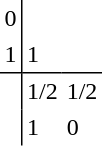<table cellspacing="0" cellpadding="3">
<tr>
<td width="20"></td>
<td style="border-right:1px solid;">0</td>
</tr>
<tr>
<td></td>
<td style="border-right:1px solid; border-bottom:1px solid;">1</td>
<td style="border-bottom:1px solid;">1</td>
<td style="border-bottom:1px solid;"></td>
</tr>
<tr>
<td></td>
<td style="border-right:1px solid;"></td>
<td>1/2</td>
<td>1/2</td>
</tr>
<tr>
<td></td>
<td style="border-right:1px solid;"></td>
<td>1</td>
<td>0</td>
</tr>
</table>
